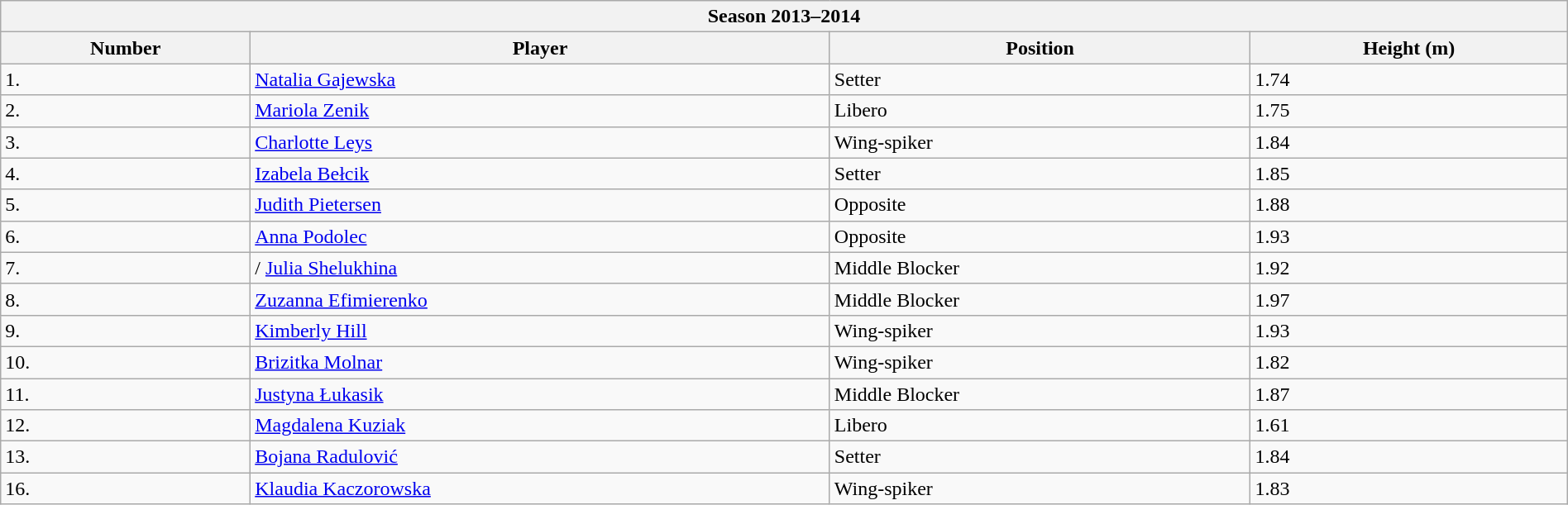<table class="wikitable collapsible collapsed" style="font-size:100%; width:100%;">
<tr>
<th colspan=4><strong>Season 2013–2014</strong></th>
</tr>
<tr>
<th>Number</th>
<th>Player</th>
<th>Position</th>
<th>Height (m)</th>
</tr>
<tr>
<td>1.</td>
<td> <a href='#'>Natalia Gajewska</a></td>
<td>Setter</td>
<td>1.74</td>
</tr>
<tr>
<td>2.</td>
<td> <a href='#'>Mariola Zenik</a></td>
<td>Libero</td>
<td>1.75</td>
</tr>
<tr>
<td>3.</td>
<td> <a href='#'>Charlotte Leys</a></td>
<td>Wing-spiker</td>
<td>1.84</td>
</tr>
<tr>
<td>4.</td>
<td> <a href='#'>Izabela Bełcik</a></td>
<td>Setter</td>
<td>1.85</td>
</tr>
<tr>
<td>5.</td>
<td> <a href='#'>Judith Pietersen</a></td>
<td>Opposite</td>
<td>1.88</td>
</tr>
<tr>
<td>6.</td>
<td> <a href='#'>Anna Podolec</a></td>
<td>Opposite</td>
<td>1.93</td>
</tr>
<tr>
<td>7.</td>
<td>/ <a href='#'>Julia Shelukhina</a></td>
<td>Middle Blocker</td>
<td>1.92</td>
</tr>
<tr>
<td>8.</td>
<td> <a href='#'>Zuzanna Efimierenko</a></td>
<td>Middle Blocker</td>
<td>1.97</td>
</tr>
<tr>
<td>9.</td>
<td> <a href='#'>Kimberly Hill</a></td>
<td>Wing-spiker</td>
<td>1.93</td>
</tr>
<tr>
<td>10.</td>
<td> <a href='#'>Brizitka Molnar</a></td>
<td>Wing-spiker</td>
<td>1.82</td>
</tr>
<tr>
<td>11.</td>
<td> <a href='#'>Justyna Łukasik</a></td>
<td>Middle Blocker</td>
<td>1.87</td>
</tr>
<tr>
<td>12.</td>
<td> <a href='#'>Magdalena Kuziak</a></td>
<td>Libero</td>
<td>1.61</td>
</tr>
<tr>
<td>13.</td>
<td> <a href='#'>Bojana Radulović</a></td>
<td>Setter</td>
<td>1.84</td>
</tr>
<tr>
<td>16.</td>
<td> <a href='#'>Klaudia Kaczorowska</a></td>
<td>Wing-spiker</td>
<td>1.83</td>
</tr>
</table>
